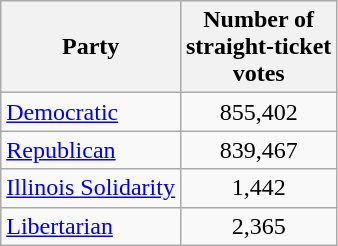<table class="wikitable">
<tr>
<th>Party</th>
<th>Number of<br>straight-ticket<br>votes</th>
</tr>
<tr>
<td><a href='#'>Democratic</a></td>
<td style=text-align:center>855,402</td>
</tr>
<tr>
<td><a href='#'>Republican</a></td>
<td style=text-align:center>839,467</td>
</tr>
<tr>
<td><a href='#'>Illinois Solidarity</a></td>
<td style=text-align:center>1,442</td>
</tr>
<tr>
<td><a href='#'>Libertarian</a></td>
<td style=text-align:center>2,365</td>
</tr>
</table>
